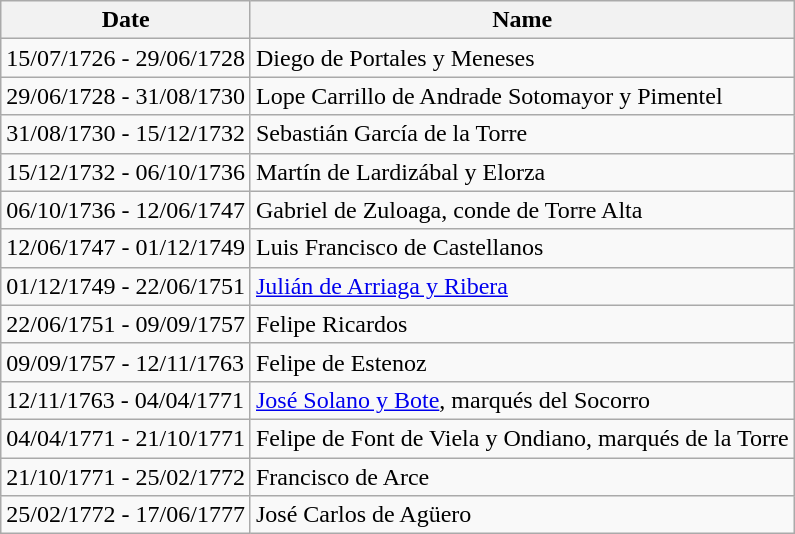<table class=wikitable>
<tr>
<th>Date</th>
<th>Name</th>
</tr>
<tr>
<td>15/07/1726 - 29/06/1728</td>
<td>Diego de Portales y Meneses</td>
</tr>
<tr>
<td>29/06/1728 - 31/08/1730</td>
<td>Lope Carrillo de Andrade Sotomayor y Pimentel</td>
</tr>
<tr>
<td>31/08/1730 - 15/12/1732</td>
<td>Sebastián García de la Torre</td>
</tr>
<tr>
<td>15/12/1732 - 06/10/1736</td>
<td>Martín de Lardizábal y Elorza</td>
</tr>
<tr>
<td>06/10/1736 - 12/06/1747</td>
<td>Gabriel de Zuloaga, conde de Torre Alta</td>
</tr>
<tr>
<td>12/06/1747 - 01/12/1749</td>
<td>Luis Francisco de Castellanos</td>
</tr>
<tr>
<td>01/12/1749 - 22/06/1751</td>
<td><a href='#'>Julián de Arriaga y Ribera</a></td>
</tr>
<tr>
<td>22/06/1751 - 09/09/1757</td>
<td>Felipe Ricardos</td>
</tr>
<tr>
<td>09/09/1757 - 12/11/1763</td>
<td>Felipe de Estenoz</td>
</tr>
<tr>
<td>12/11/1763 - 04/04/1771</td>
<td><a href='#'>José Solano y Bote</a>, marqués del Socorro</td>
</tr>
<tr>
<td>04/04/1771 - 21/10/1771</td>
<td>Felipe de Font de Viela y Ondiano, marqués de la Torre</td>
</tr>
<tr>
<td>21/10/1771 - 25/02/1772</td>
<td>Francisco de Arce</td>
</tr>
<tr>
<td>25/02/1772 - 17/06/1777</td>
<td>José Carlos de Agüero</td>
</tr>
</table>
